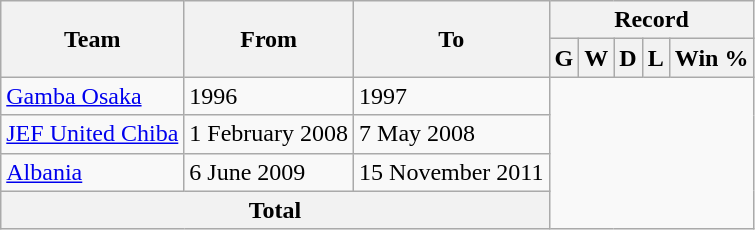<table class="wikitable" style="text-align: center">
<tr>
<th rowspan="2">Team</th>
<th rowspan="2">From</th>
<th rowspan="2">To</th>
<th colspan="5">Record</th>
</tr>
<tr>
<th>G</th>
<th>W</th>
<th>D</th>
<th>L</th>
<th>Win %</th>
</tr>
<tr>
<td align="left"><a href='#'>Gamba Osaka</a></td>
<td align="left">1996</td>
<td align="left">1997<br></td>
</tr>
<tr>
<td align="left"><a href='#'>JEF United Chiba</a></td>
<td align="left">1 February 2008</td>
<td align="left">7 May 2008<br></td>
</tr>
<tr>
<td align="left"><a href='#'>Albania</a></td>
<td align="left">6 June 2009</td>
<td align="left">15 November 2011<br></td>
</tr>
<tr>
<th colspan="3">Total<br></th>
</tr>
</table>
